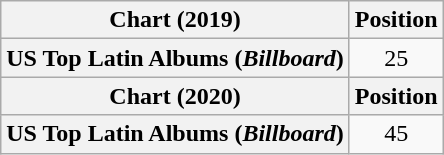<table class="wikitable plainrowheaders" style="text-align:center">
<tr>
<th scope="col">Chart (2019)</th>
<th scope="col">Position</th>
</tr>
<tr>
<th scope="row">US Top Latin Albums (<em>Billboard</em>)</th>
<td>25</td>
</tr>
<tr>
<th scope="col">Chart (2020)</th>
<th scope="col">Position</th>
</tr>
<tr>
<th scope="row">US Top Latin Albums (<em>Billboard</em>)</th>
<td>45</td>
</tr>
</table>
